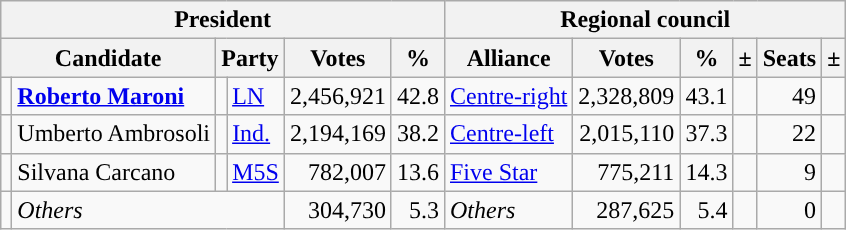<table class="wikitable" style="text-align:right">
<tr>
<th colspan="6">President</th>
<th colspan="6">Regional council</th>
</tr>
<tr>
<th colspan="2">Candidate</th>
<th colspan="2">Party</th>
<th>Votes</th>
<th>%</th>
<th>Alliance</th>
<th>Votes</th>
<th>%</th>
<th>±</th>
<th>Seats</th>
<th>±</th>
</tr>
<tr>
<td></td>
<td style="text-align:left"><strong><a href='#'>Roberto Maroni</a></strong></td>
<td></td>
<td style="text-align:left"><a href='#'>LN</a></td>
<td>2,456,921</td>
<td>42.8</td>
<td style="text-align:left"><a href='#'>Centre-right</a></td>
<td>2,328,809</td>
<td>43.1</td>
<td></td>
<td>49</td>
<td></td>
</tr>
<tr>
<td></td>
<td style="text-align:left">Umberto Ambrosoli</td>
<td></td>
<td style="text-align:left"><a href='#'>Ind.</a></td>
<td>2,194,169</td>
<td>38.2</td>
<td style="text-align:left"><a href='#'>Centre-left</a></td>
<td>2,015,110</td>
<td>37.3</td>
<td></td>
<td>22</td>
<td></td>
</tr>
<tr>
<td></td>
<td style="text-align:left">Silvana Carcano</td>
<td></td>
<td style="text-align:left"><a href='#'>M5S</a></td>
<td>782,007</td>
<td>13.6</td>
<td style="text-align:left"><a href='#'>Five Star</a></td>
<td>775,211</td>
<td>14.3</td>
<td></td>
<td>9</td>
<td></td>
</tr>
<tr>
<td></td>
<td colspan="3" style="text-align:left"><em>Others</em></td>
<td>304,730</td>
<td>5.3</td>
<td style="text-align:left"><em>Others</em></td>
<td>287,625</td>
<td>5.4</td>
<td></td>
<td>0</td>
<td></td>
</tr>
</table>
